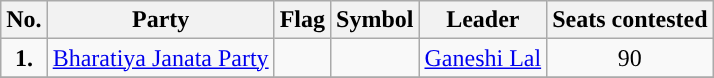<table class="wikitable">
<tr>
<th>No.</th>
<th>Party</th>
<th>Flag</th>
<th>Symbol</th>
<th>Leader</th>
<th>Seats contested</th>
</tr>
<tr>
<td ! style="text-align:center; background:"><strong>1.</strong></td>
<td style="text-align:center"><a href='#'>Bharatiya Janata Party</a></td>
<td></td>
<td></td>
<td style="text-align:center"><a href='#'>Ganeshi Lal</a></td>
<td style="text-align:center">90</td>
</tr>
<tr>
</tr>
</table>
